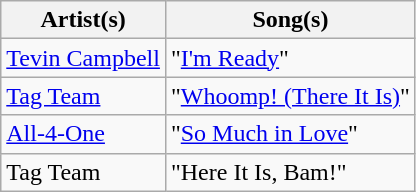<table class="wikitable">
<tr>
<th>Artist(s)</th>
<th>Song(s)</th>
</tr>
<tr>
<td><a href='#'>Tevin Campbell</a></td>
<td>"<a href='#'>I'm Ready</a>"</td>
</tr>
<tr>
<td><a href='#'>Tag Team</a></td>
<td>"<a href='#'>Whoomp! (There It Is)</a>"</td>
</tr>
<tr>
<td><a href='#'>All-4-One</a></td>
<td>"<a href='#'>So Much in Love</a>"</td>
</tr>
<tr>
<td>Tag Team</td>
<td>"Here It Is, Bam!"</td>
</tr>
</table>
